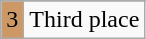<table class="wikitable">
<tr>
</tr>
<tr>
<td style="text-align:center; background-color:#C96;">3</td>
<td>Third place</td>
</tr>
</table>
